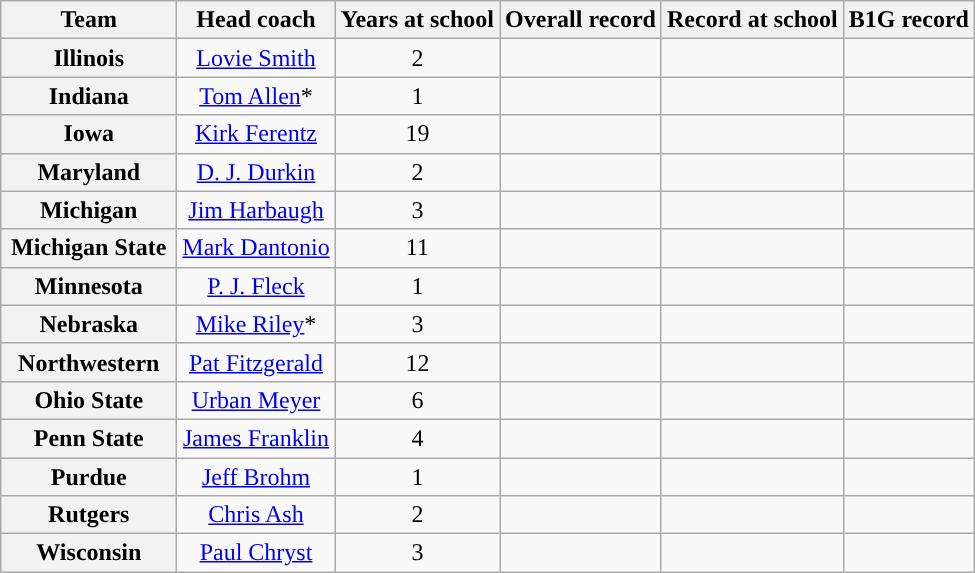<table class="wikitable sortable" style="text-align: center;">
<tr>
<th width="110">Team</th>
<th>Head coach</th>
<th>Years at school</th>
<th>Overall record</th>
<th>Record at school</th>
<th>B1G record</th>
</tr>
<tr>
<th>Illinois</th>
<td><a href='#'>Lovie Smith</a></td>
<td>2</td>
<td data-sort-value=></td>
<td data-sort-value=></td>
<td data-sort-value=></td>
</tr>
<tr>
<th>Indiana</th>
<td><a href='#'>Tom Allen</a>*</td>
<td>1</td>
<td data-sort-value=></td>
<td data-sort-value=></td>
<td data-sort-value=></td>
</tr>
<tr>
<th>Iowa</th>
<td><a href='#'>Kirk Ferentz</a></td>
<td>19</td>
<td data-sort-value=></td>
<td data-sort-value=></td>
<td data-sort-value=></td>
</tr>
<tr>
<th>Maryland</th>
<td><a href='#'>D. J. Durkin</a></td>
<td>2</td>
<td data-sort-value=></td>
<td data-sort-value=></td>
<td data-sort-value=></td>
</tr>
<tr>
<th>Michigan</th>
<td><a href='#'>Jim Harbaugh</a></td>
<td>3</td>
<td data-sort-value=></td>
<td data-sort-value=></td>
<td data-sort-value=></td>
</tr>
<tr>
<th>Michigan State</th>
<td><a href='#'>Mark Dantonio</a></td>
<td>11</td>
<td data-sort-value=></td>
<td data-sort-value=></td>
<td data-sort-value=></td>
</tr>
<tr>
<th>Minnesota</th>
<td><a href='#'>P. J. Fleck</a></td>
<td>1</td>
<td data-sort-value=></td>
<td data-sort-value=></td>
<td data-sort-value=></td>
</tr>
<tr>
<th>Nebraska</th>
<td><a href='#'>Mike Riley</a>*</td>
<td>3</td>
<td data-sort-value=></td>
<td data-sort-value=></td>
<td data-sort-value=></td>
</tr>
<tr>
<th>Northwestern</th>
<td><a href='#'>Pat Fitzgerald</a></td>
<td>12</td>
<td data-sort-value=></td>
<td data-sort-value=></td>
<td data-sort-value=></td>
</tr>
<tr>
<th>Ohio State</th>
<td><a href='#'>Urban Meyer</a></td>
<td>6</td>
<td data-sort-value=></td>
<td data-sort-value=></td>
<td data-sort-value=></td>
</tr>
<tr>
<th>Penn State</th>
<td><a href='#'>James Franklin</a></td>
<td>4</td>
<td data-sort-value=></td>
<td data-sort-value=></td>
<td data-sort-value=></td>
</tr>
<tr>
<th>Purdue</th>
<td><a href='#'>Jeff Brohm</a></td>
<td>1</td>
<td data-sort-value=></td>
<td data-sort-value=></td>
<td data-sort-value=></td>
</tr>
<tr>
<th>Rutgers</th>
<td><a href='#'>Chris Ash</a></td>
<td>2</td>
<td data-sort-value=></td>
<td data-sort-value=></td>
<td data-sort-value=></td>
</tr>
<tr>
<th>Wisconsin</th>
<td><a href='#'>Paul Chryst</a></td>
<td>3</td>
<td data-sort-value=></td>
<td data-sort-value=></td>
<td data-sort-value=></td>
</tr>
</table>
